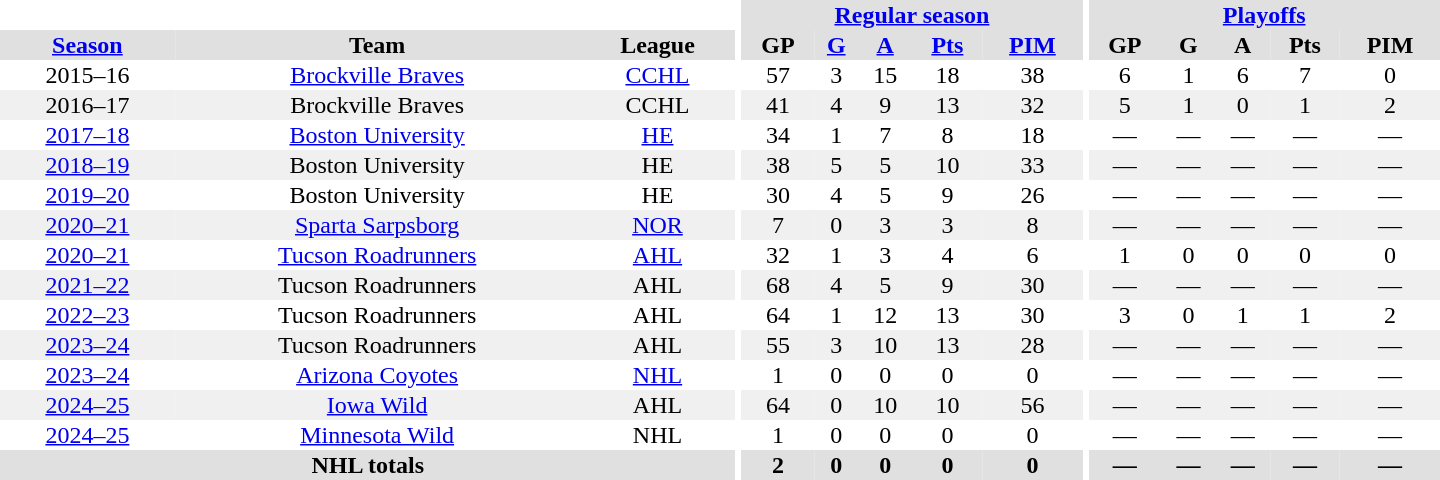<table border="0" cellpadding="1" cellspacing="0" style="text-align:center; width:60em;">
<tr bgcolor="#e0e0e0">
<th colspan="3" bgcolor="#ffffff"></th>
<th rowspan="102" bgcolor="#ffffff"></th>
<th colspan="5"><a href='#'>Regular season</a></th>
<th rowspan="102" bgcolor="#ffffff"></th>
<th colspan="5"><a href='#'>Playoffs</a></th>
</tr>
<tr bgcolor="#e0e0e0">
<th><a href='#'>Season</a></th>
<th>Team</th>
<th>League</th>
<th>GP</th>
<th><a href='#'>G</a></th>
<th><a href='#'>A</a></th>
<th><a href='#'>Pts</a></th>
<th><a href='#'>PIM</a></th>
<th>GP</th>
<th>G</th>
<th>A</th>
<th>Pts</th>
<th>PIM</th>
</tr>
<tr>
<td>2015–16</td>
<td><a href='#'>Brockville Braves</a></td>
<td><a href='#'>CCHL</a></td>
<td>57</td>
<td>3</td>
<td>15</td>
<td>18</td>
<td>38</td>
<td>6</td>
<td>1</td>
<td>6</td>
<td>7</td>
<td>0</td>
</tr>
<tr bgcolor="#f0f0f0">
<td>2016–17</td>
<td>Brockville Braves</td>
<td>CCHL</td>
<td>41</td>
<td>4</td>
<td>9</td>
<td>13</td>
<td>32</td>
<td>5</td>
<td>1</td>
<td>0</td>
<td>1</td>
<td>2</td>
</tr>
<tr>
<td><a href='#'>2017–18</a></td>
<td><a href='#'>Boston University</a></td>
<td><a href='#'>HE</a></td>
<td>34</td>
<td>1</td>
<td>7</td>
<td>8</td>
<td>18</td>
<td>—</td>
<td>—</td>
<td>—</td>
<td>—</td>
<td>—</td>
</tr>
<tr bgcolor="#f0f0f0">
<td><a href='#'>2018–19</a></td>
<td>Boston University</td>
<td>HE</td>
<td>38</td>
<td>5</td>
<td>5</td>
<td>10</td>
<td>33</td>
<td>—</td>
<td>—</td>
<td>—</td>
<td>—</td>
<td>—</td>
</tr>
<tr>
<td><a href='#'>2019–20</a></td>
<td>Boston University</td>
<td>HE</td>
<td>30</td>
<td>4</td>
<td>5</td>
<td>9</td>
<td>26</td>
<td>—</td>
<td>—</td>
<td>—</td>
<td>—</td>
<td>—</td>
</tr>
<tr bgcolor="#f0f0f0">
<td><a href='#'>2020–21</a></td>
<td><a href='#'>Sparta Sarpsborg</a></td>
<td><a href='#'>NOR</a></td>
<td>7</td>
<td>0</td>
<td>3</td>
<td>3</td>
<td>8</td>
<td>—</td>
<td>—</td>
<td>—</td>
<td>—</td>
<td>—</td>
</tr>
<tr>
<td><a href='#'>2020–21</a></td>
<td><a href='#'>Tucson Roadrunners</a></td>
<td><a href='#'>AHL</a></td>
<td>32</td>
<td>1</td>
<td>3</td>
<td>4</td>
<td>6</td>
<td>1</td>
<td>0</td>
<td>0</td>
<td>0</td>
<td>0</td>
</tr>
<tr bgcolor="#f0f0f0">
<td><a href='#'>2021–22</a></td>
<td>Tucson Roadrunners</td>
<td>AHL</td>
<td>68</td>
<td>4</td>
<td>5</td>
<td>9</td>
<td>30</td>
<td>—</td>
<td>—</td>
<td>—</td>
<td>—</td>
<td>—</td>
</tr>
<tr>
<td><a href='#'>2022–23</a></td>
<td>Tucson Roadrunners</td>
<td>AHL</td>
<td>64</td>
<td>1</td>
<td>12</td>
<td>13</td>
<td>30</td>
<td>3</td>
<td>0</td>
<td>1</td>
<td>1</td>
<td>2</td>
</tr>
<tr bgcolor="#f0f0f0">
<td><a href='#'>2023–24</a></td>
<td>Tucson Roadrunners</td>
<td>AHL</td>
<td>55</td>
<td>3</td>
<td>10</td>
<td>13</td>
<td>28</td>
<td>—</td>
<td>—</td>
<td>—</td>
<td>—</td>
<td>—</td>
</tr>
<tr>
<td><a href='#'>2023–24</a></td>
<td><a href='#'>Arizona Coyotes</a></td>
<td><a href='#'>NHL</a></td>
<td>1</td>
<td>0</td>
<td>0</td>
<td>0</td>
<td>0</td>
<td>—</td>
<td>—</td>
<td>—</td>
<td>—</td>
<td>—</td>
</tr>
<tr bgcolor="#f0f0f0">
<td><a href='#'>2024–25</a></td>
<td><a href='#'>Iowa Wild</a></td>
<td>AHL</td>
<td>64</td>
<td>0</td>
<td>10</td>
<td>10</td>
<td>56</td>
<td>—</td>
<td>—</td>
<td>—</td>
<td>—</td>
<td>—</td>
</tr>
<tr>
<td><a href='#'>2024–25</a></td>
<td><a href='#'>Minnesota Wild</a></td>
<td>NHL</td>
<td>1</td>
<td>0</td>
<td>0</td>
<td>0</td>
<td>0</td>
<td>—</td>
<td>—</td>
<td>—</td>
<td>—</td>
<td>—</td>
</tr>
<tr bgcolor="#e0e0e0">
<th colspan="3">NHL totals</th>
<th>2</th>
<th>0</th>
<th>0</th>
<th>0</th>
<th>0</th>
<th>—</th>
<th>—</th>
<th>—</th>
<th>—</th>
<th>—</th>
</tr>
</table>
